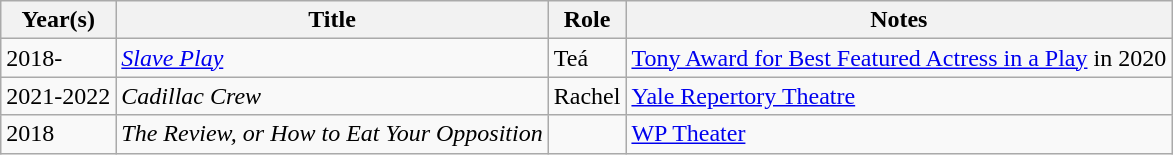<table class="wikitable">
<tr>
<th>Year(s)</th>
<th>Title</th>
<th>Role</th>
<th>Notes</th>
</tr>
<tr>
<td>2018-</td>
<td><em><a href='#'>Slave Play</a></em></td>
<td>Teá</td>
<td><a href='#'>Tony Award for Best Featured Actress in a Play</a> in 2020</td>
</tr>
<tr>
<td>2021-2022</td>
<td><em>Cadillac Crew</em></td>
<td>Rachel</td>
<td><a href='#'>Yale Repertory Theatre</a></td>
</tr>
<tr>
<td>2018</td>
<td><em>The Review, or How to Eat Your Opposition</em></td>
<td></td>
<td><a href='#'>WP Theater</a></td>
</tr>
</table>
